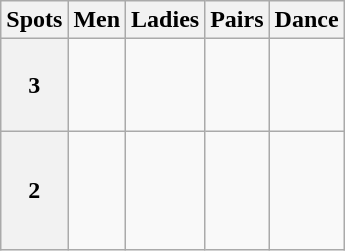<table class="wikitable">
<tr>
<th>Spots</th>
<th>Men</th>
<th>Ladies</th>
<th>Pairs</th>
<th>Dance</th>
</tr>
<tr>
<th>3</th>
<td valign=top> <br>  <br> </td>
<td valign=top> <br> </td>
<td valign=top> <br> </td>
<td valign=top> <br>  <br>  <br> </td>
</tr>
<tr>
<th>2</th>
<td valign=top> <br>  <br>  <br>  <br> </td>
<td valign=top> <br>  <br>  <br>  <br> </td>
<td valign=top> <br>  <br>  <br> </td>
<td valign=top> <br> </td>
</tr>
</table>
